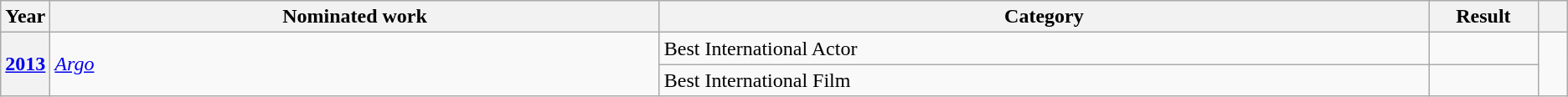<table class="wikitable">
<tr>
<th scope="col" style="width:1em;">Year</th>
<th scope="col" style="width:30em;">Nominated work</th>
<th scope="col" style="width:38em;">Category</th>
<th scope="col" style="width:5em;">Result</th>
<th scope="col" style="width:1em;"></th>
</tr>
<tr>
<th scope="row" rowspan="2" style="text-align:center;"><a href='#'>2013</a></th>
<td rowspan="2"><em><a href='#'>Argo</a></em></td>
<td>Best International Actor</td>
<td></td>
<td rowspan="2" style="text-align:center;"></td>
</tr>
<tr>
<td>Best International Film</td>
<td></td>
</tr>
</table>
